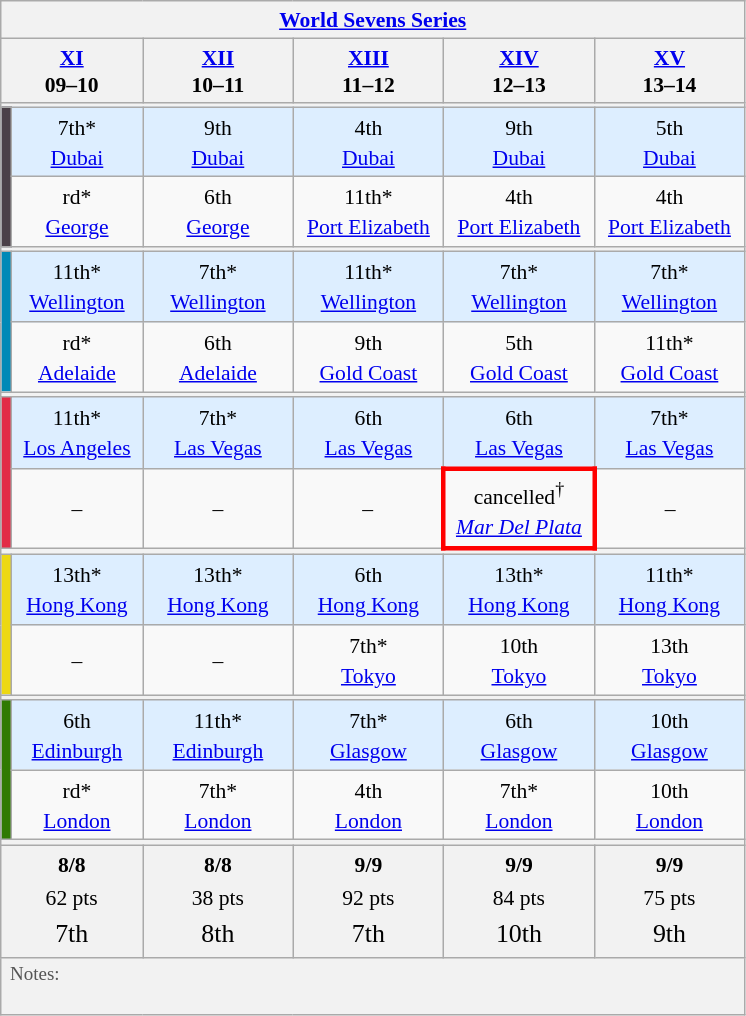<table class="wikitable" style="font-size:90%;line-height:1.25;text-align:center; width=100%;">
<tr>
<th colspan=100% style="width:6.5em; background:#f2f2f2;"><a href='#'>World Sevens Series</a></th>
</tr>
<tr>
<th colspan="2" style="padding:0; cell-spacing:0; width:6.5em; background:#f2f2f2;"> <strong><a href='#'>XI</a></strong><br><span>09–10</span></th>
<th style="width:6.5em; background:#f2f2f2;"> <strong><a href='#'>XII</a></strong><br><span>10–11</span></th>
<th style="width:6.5em; background:#f2f2f2;"> <strong><a href='#'>XIII</a></strong><br><span>11–12</span></th>
<th style="width:6.5em; background:#f2f2f2;"> <strong><a href='#'>XIV</a></strong><br><span>12–13</span></th>
<th style="width:6.5em; background:#f2f2f2;"> <strong><a href='#'>XV</a></strong><br><span>13–14</span></th>
</tr>
<tr style="background:#f2f2f2;">
<td colspan="100%" style="font-size:0.2em; line-height:1px;"> </td>
</tr>
<tr style="background:#ddeeff; line-height:20px;">
<th rowspan="2" style="padding:0; cell-spacing:0; width:6px; background-color:#4B4149; line-height:20px;"></th>
<td>7th*      <br> <a href='#'>Dubai</a></td>
<td>9th       <br> <a href='#'>Dubai</a></td>
<td>4th       <br> <a href='#'>Dubai</a></td>
<td>9th       <br> <a href='#'>Dubai</a></td>
<td>5th       <br> <a href='#'>Dubai</a></td>
</tr>
<tr style=" line-height:20px;">
<td>rd*<br> <a href='#'>George</a></td>
<td>6th       <br> <a href='#'>George</a></td>
<td>11th*     <br> <a href='#'>Port Elizabeth</a></td>
<td>4th       <br> <a href='#'>Port Elizabeth</a></td>
<td>4th       <br> <a href='#'>Port Elizabeth</a></td>
</tr>
<tr style="background:#f2f2f2;">
<td colspan="100%" style="font-size:0.2em; line-height:1px;"> </td>
</tr>
<tr style="background:#ddeeff; line-height:20px;">
<th rowspan="2" style="padding:0; cell-spacing:0; width:6px; background-color:#0089B7; line-height:20px;"></th>
<td>11th*      <br> <a href='#'>Wellington</a></td>
<td>7th*       <br> <a href='#'>Wellington</a></td>
<td>11th*      <br> <a href='#'>Wellington</a></td>
<td>7th*       <br> <a href='#'>Wellington</a></td>
<td>7th*       <br> <a href='#'>Wellington</a></td>
</tr>
<tr style="line-height:20px;">
<td>rd* <br> <a href='#'>Adelaide</a></td>
<td>6th         <br> <a href='#'>Adelaide</a></td>
<td>9th         <br> <a href='#'>Gold Coast</a></td>
<td>5th         <br> <a href='#'>Gold Coast</a></td>
<td>11th*       <br> <a href='#'>Gold Coast</a></td>
</tr>
<tr style="background:#f2f2f2;">
<td colspan="100%" style="font-size:0.2em; line-height:1px;"> </td>
</tr>
<tr style="background:#ddeeff; line-height:20px;">
<th rowspan="2" style="padding:0; cell-spacing:0; width:6px; background-color:#E22B46; line-height:20px;"></th>
<td>11th*     <br> <a href='#'>Los Angeles</a></td>
<td>7th*     <br> <a href='#'>Las Vegas</a></td>
<td>6th      <br> <a href='#'>Las Vegas</a></td>
<td>6th      <br> <a href='#'>Las Vegas</a></td>
<td>7th*     <br> <a href='#'>Las Vegas</a></td>
</tr>
<tr style="line-height:20px; padding:0; cell-spacing:0;">
<td>–</td>
<td>–</td>
<td>–</td>
<td style="border: 3px solid red;"><span>cancelled<sup>†</sup></span><br> <em><a href='#'>Mar Del Plata</a></em></td>
<td>–</td>
</tr>
<tr style="background:#f2f2f2;">
<td colspan="100%" style="font-size:0.2em; line-height:1px;"> </td>
</tr>
<tr style="background:#ddeeff; line-height:20px;">
<th rowspan="2" style="padding:0; cell-spacing:0; width:6px; background-color:#EDD813; line-height:20px"></th>
<td>13th*      <br> <a href='#'>Hong Kong</a></td>
<td>13th*      <br> <a href='#'>Hong Kong</a></td>
<td>6th       <br> <a href='#'>Hong Kong</a></td>
<td>13th*      <br> <a href='#'>Hong Kong</a></td>
<td>11th*      <br> <a href='#'>Hong Kong</a></td>
</tr>
<tr style="line-height:20px;">
<td>–</td>
<td>–</td>
<td>7th*      <br> <a href='#'>Tokyo</a></td>
<td>10th       <br> <a href='#'>Tokyo</a></td>
<td>13th       <br> <a href='#'>Tokyo</a></td>
</tr>
<tr style="background:#f2f2f2;">
<td colspan="100%" style="font-size:0.2em; line-height:1px;"> </td>
</tr>
<tr style="background:#ddeeff; line-height:20px;">
<th rowspan="2" style="padding:0; cell-spacing:0; width:6px; background-color:#307A02; line-height:20px"></th>
<td>6th       <br> <a href='#'>Edinburgh</a></td>
<td>11th*     <br> <a href='#'>Edinburgh</a></td>
<td>7th*      <br> <a href='#'>Glasgow</a></td>
<td>6th       <br> <a href='#'>Glasgow</a></td>
<td>10th      <br> <a href='#'>Glasgow</a></td>
</tr>
<tr style="line-height:20px;">
<td>rd* <br> <a href='#'>London</a></td>
<td>7th*       <br> <a href='#'>London</a></td>
<td>4th        <br> <a href='#'>London</a></td>
<td>7th*       <br> <a href='#'>London</a></td>
<td>10th       <br> <a href='#'>London</a></td>
</tr>
<tr style="background:#f2f2f2;">
<td colspan="100%" style="font-size:0.2em; line-height:1px;"> </td>
</tr>
<tr style="line-height:1.5;">
<th colspan="2" style="font-weight:normal; background:#f2f2f2;"><strong>8/8</strong><br> 62 pts<br><big>7th</big> 
</th>
<th style="font-weight:normal; background:#f2f2f2;"><strong> 8/8</strong><br> 38 pts<br><big> 8th </big>
</th>
<th style="font-weight:normal; background:#f2f2f2;"><strong>9/9</strong><br> 92 pts<br><big> 7th </big>
</th>
<th style="font-weight:normal; background:#f2f2f2;"><strong> 9/9 </strong><br> 84 pts<br><big> 10th </big>
</th>
<th style="font-weight:normal; background:#f2f2f2;"><strong> 9/9 </strong><br>75 pts<br><big> 9th </big>
</th>
</tr>
<tr style="background:#f2f2f2;">
<td colspan="100%" align=left style="font-size:88%; line-height:125%; color:#555;"> Notes:<br><br></td>
</tr>
</table>
